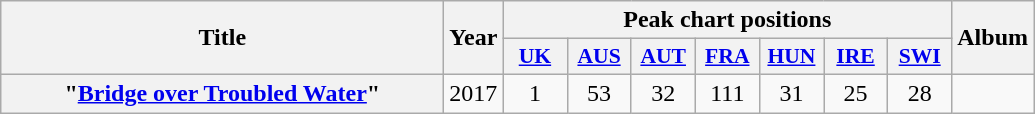<table class="wikitable plainrowheaders" style="text-align:center;" border="1">
<tr>
<th scope="colw" rowspan="2" style="width:18em;">Title</th>
<th scope="col" rowspan="2">Year</th>
<th scope="col" colspan="7">Peak chart positions</th>
<th scope="col" rowspan="2">Album</th>
</tr>
<tr>
<th scope="col" style="width:2.5em;font-size:90%;"><a href='#'>UK</a><br></th>
<th scope="col" style="width:2.5em;font-size:90%;"><a href='#'>AUS</a><br></th>
<th scope="col" style="width:2.5em;font-size:90%;"><a href='#'>AUT</a><br></th>
<th scope="col" style="width:2.5em;font-size:90%;"><a href='#'>FRA</a><br></th>
<th scope="col" style="width:2.5em;font-size:90%;"><a href='#'>HUN</a><br></th>
<th scope="col" style="width:2.5em;font-size:90%;"><a href='#'>IRE</a><br></th>
<th scope="col" style="width:2.5em;font-size:90%;"><a href='#'>SWI</a><br></th>
</tr>
<tr>
<th scope="row">"<a href='#'>Bridge over Troubled Water</a>"<br></th>
<td>2017</td>
<td>1</td>
<td>53</td>
<td>32</td>
<td>111</td>
<td>31</td>
<td>25</td>
<td>28</td>
<td></td>
</tr>
</table>
